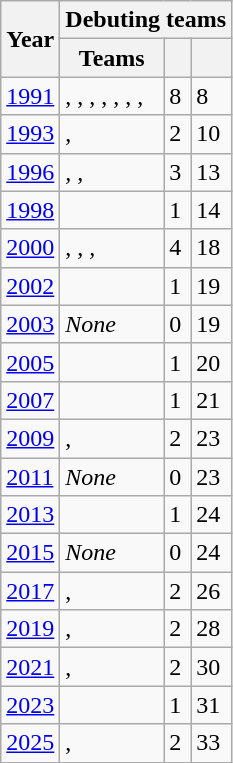<table class="wikitable">
<tr>
<th rowspan="2">Year</th>
<th colspan="3"><strong>Debuting teams</strong></th>
</tr>
<tr>
<th>Teams</th>
<th></th>
<th></th>
</tr>
<tr>
<td><a href='#'>1991</a></td>
<td>, , , , , , , </td>
<td>8</td>
<td>8</td>
</tr>
<tr>
<td><a href='#'>1993</a></td>
<td>, </td>
<td>2</td>
<td>10</td>
</tr>
<tr>
<td><a href='#'>1996</a></td>
<td><em>,</em> , </td>
<td>3</td>
<td>13</td>
</tr>
<tr>
<td><a href='#'>1998</a></td>
<td></td>
<td>1</td>
<td>14</td>
</tr>
<tr>
<td><a href='#'>2000</a></td>
<td><em></em>, , <em>, </em></td>
<td>4</td>
<td>18</td>
</tr>
<tr>
<td><a href='#'>2002</a></td>
<td><em></em></td>
<td>1</td>
<td>19</td>
</tr>
<tr>
<td><a href='#'>2003</a></td>
<td><em>None</em></td>
<td>0</td>
<td>19</td>
</tr>
<tr>
<td><a href='#'>2005</a></td>
<td><em></em></td>
<td>1</td>
<td>20</td>
</tr>
<tr>
<td><a href='#'>2007</a></td>
<td></td>
<td>1</td>
<td>21</td>
</tr>
<tr>
<td><a href='#'>2009</a></td>
<td>, </td>
<td>2</td>
<td>23</td>
</tr>
<tr>
<td><a href='#'>2011</a></td>
<td><em>None</em></td>
<td>0</td>
<td>23</td>
</tr>
<tr>
<td><a href='#'>2013</a></td>
<td></td>
<td>1</td>
<td>24</td>
</tr>
<tr>
<td><a href='#'>2015</a></td>
<td><em>None</em></td>
<td>0</td>
<td>24</td>
</tr>
<tr>
<td><a href='#'>2017</a></td>
<td>, </td>
<td>2</td>
<td>26</td>
</tr>
<tr>
<td><a href='#'>2019</a></td>
<td>, </td>
<td>2</td>
<td>28</td>
</tr>
<tr>
<td><a href='#'>2021</a></td>
<td>, <em></em></td>
<td>2</td>
<td>30</td>
</tr>
<tr>
<td><a href='#'>2023</a></td>
<td></td>
<td>1</td>
<td>31</td>
</tr>
<tr>
<td><a href='#'>2025</a></td>
<td>, <em></em></td>
<td>2</td>
<td>33</td>
</tr>
</table>
